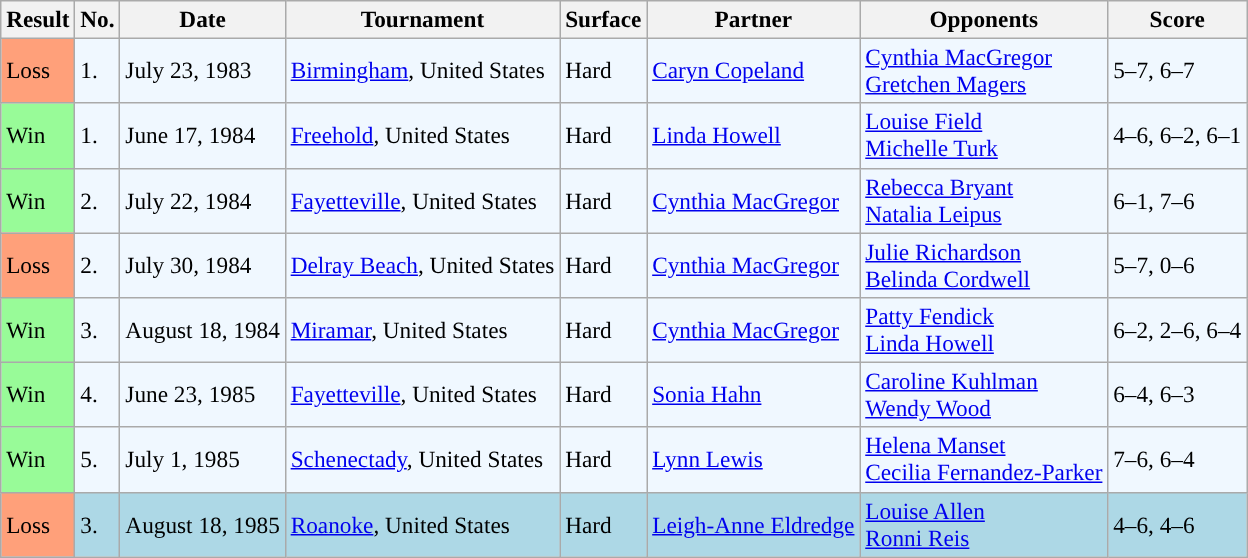<table class="sortable wikitable" style=font-size:97%>
<tr>
<th>Result</th>
<th>No.</th>
<th>Date</th>
<th>Tournament</th>
<th>Surface</th>
<th>Partner</th>
<th>Opponents</th>
<th>Score</th>
</tr>
<tr bgcolor="#f0f8ff">
<td style="background:#ffa07a;">Loss</td>
<td>1.</td>
<td>July 23, 1983</td>
<td><a href='#'>Birmingham</a>, United States</td>
<td>Hard</td>
<td> <a href='#'>Caryn Copeland</a></td>
<td> <a href='#'>Cynthia MacGregor</a> <br>  <a href='#'>Gretchen Magers</a></td>
<td>5–7, 6–7</td>
</tr>
<tr bgcolor="#f0f8ff">
<td style="background:#98fb98;">Win</td>
<td>1.</td>
<td>June 17, 1984</td>
<td><a href='#'>Freehold</a>, United States</td>
<td>Hard</td>
<td> <a href='#'>Linda Howell</a></td>
<td> <a href='#'>Louise Field</a> <br>  <a href='#'>Michelle Turk</a></td>
<td>4–6, 6–2, 6–1</td>
</tr>
<tr bgcolor="#f0f8ff">
<td style="background:#98fb98;">Win</td>
<td>2.</td>
<td>July 22, 1984</td>
<td><a href='#'>Fayetteville</a>, United States</td>
<td>Hard</td>
<td> <a href='#'>Cynthia MacGregor</a></td>
<td> <a href='#'>Rebecca Bryant</a> <br>  <a href='#'>Natalia Leipus</a></td>
<td>6–1, 7–6</td>
</tr>
<tr bgcolor="#f0f8ff">
<td style="background:#ffa07a;">Loss</td>
<td>2.</td>
<td>July 30, 1984</td>
<td><a href='#'>Delray Beach</a>, United States</td>
<td>Hard</td>
<td> <a href='#'>Cynthia MacGregor</a></td>
<td> <a href='#'>Julie Richardson</a> <br>  <a href='#'>Belinda Cordwell</a></td>
<td>5–7, 0–6</td>
</tr>
<tr bgcolor="#f0f8ff">
<td style="background:#98fb98;">Win</td>
<td>3.</td>
<td>August 18, 1984</td>
<td><a href='#'>Miramar</a>, United States</td>
<td>Hard</td>
<td> <a href='#'>Cynthia MacGregor</a></td>
<td> <a href='#'>Patty Fendick</a> <br>  <a href='#'>Linda Howell</a></td>
<td>6–2, 2–6, 6–4</td>
</tr>
<tr bgcolor="#f0f8ff">
<td style="background:#98fb98;">Win</td>
<td>4.</td>
<td>June 23, 1985</td>
<td><a href='#'>Fayetteville</a>, United States</td>
<td>Hard</td>
<td> <a href='#'>Sonia Hahn</a></td>
<td> <a href='#'>Caroline Kuhlman</a> <br>  <a href='#'>Wendy Wood</a></td>
<td>6–4, 6–3</td>
</tr>
<tr bgcolor="#f0f8ff">
<td style="background:#98fb98;">Win</td>
<td>5.</td>
<td>July 1, 1985</td>
<td><a href='#'>Schenectady</a>, United States</td>
<td>Hard</td>
<td> <a href='#'>Lynn Lewis</a></td>
<td> <a href='#'>Helena Manset</a> <br>  <a href='#'>Cecilia Fernandez-Parker</a></td>
<td>7–6, 6–4</td>
</tr>
<tr style="background:lightblue;">
<td style="background:#ffa07a;">Loss</td>
<td>3.</td>
<td>August 18, 1985</td>
<td><a href='#'>Roanoke</a>, United States</td>
<td>Hard</td>
<td> <a href='#'>Leigh-Anne Eldredge</a></td>
<td> <a href='#'>Louise Allen</a> <br>  <a href='#'>Ronni Reis</a></td>
<td>4–6, 4–6</td>
</tr>
</table>
